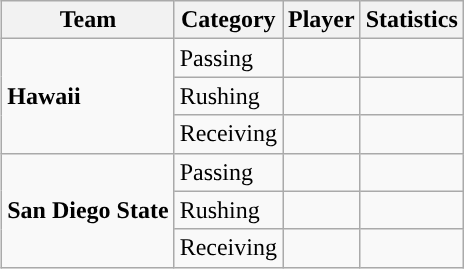<table class="wikitable" style="float: right;">
<tr>
<th>Team</th>
<th>Category</th>
<th>Player</th>
<th>Statistics</th>
</tr>
<tr>
<td rowspan=3><strong>Hawaii</strong></td>
<td>Passing</td>
<td></td>
<td></td>
</tr>
<tr>
<td>Rushing</td>
<td></td>
<td></td>
</tr>
<tr>
<td>Receiving</td>
<td></td>
<td></td>
</tr>
<tr>
<td rowspan=3><strong>San Diego State</strong></td>
<td>Passing</td>
<td></td>
<td></td>
</tr>
<tr>
<td>Rushing</td>
<td></td>
<td></td>
</tr>
<tr>
<td>Receiving</td>
<td></td>
<td></td>
</tr>
</table>
